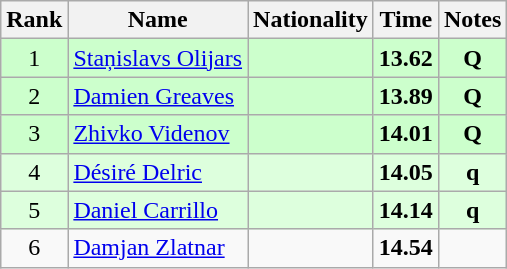<table class="wikitable sortable" style="text-align:center">
<tr>
<th>Rank</th>
<th>Name</th>
<th>Nationality</th>
<th>Time</th>
<th>Notes</th>
</tr>
<tr bgcolor=ccffcc>
<td>1</td>
<td align=left><a href='#'>Staņislavs Olijars</a></td>
<td align=left></td>
<td><strong>13.62</strong></td>
<td><strong>Q</strong></td>
</tr>
<tr bgcolor=ccffcc>
<td>2</td>
<td align=left><a href='#'>Damien Greaves</a></td>
<td align=left></td>
<td><strong>13.89</strong></td>
<td><strong>Q</strong></td>
</tr>
<tr bgcolor=ccffcc>
<td>3</td>
<td align=left><a href='#'>Zhivko Videnov</a></td>
<td align=left></td>
<td><strong>14.01</strong></td>
<td><strong>Q</strong></td>
</tr>
<tr bgcolor=ddffdd>
<td>4</td>
<td align=left><a href='#'>Désiré Delric</a></td>
<td align=left></td>
<td><strong>14.05</strong></td>
<td><strong>q</strong></td>
</tr>
<tr bgcolor=ddffdd>
<td>5</td>
<td align=left><a href='#'>Daniel Carrillo</a></td>
<td align=left></td>
<td><strong>14.14</strong></td>
<td><strong>q</strong></td>
</tr>
<tr>
<td>6</td>
<td align=left><a href='#'>Damjan Zlatnar</a></td>
<td align=left></td>
<td><strong>14.54</strong></td>
<td></td>
</tr>
</table>
